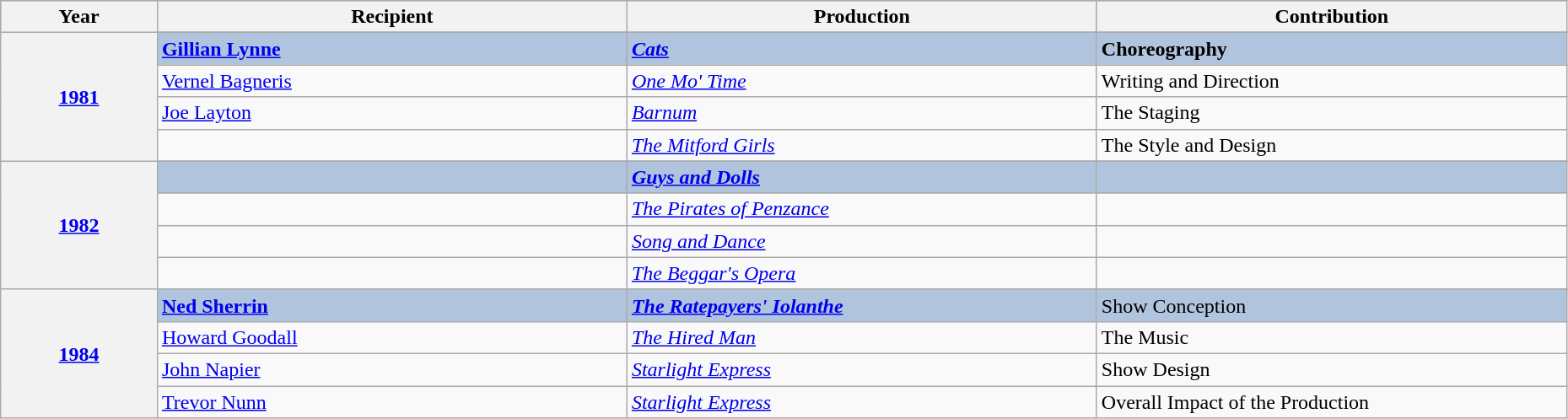<table class="wikitable" style="width:98%;">
<tr style="background:#bebebe;">
<th style="width:10%;">Year</th>
<th style="width:30%;">Recipient</th>
<th style="width:30%;">Production</th>
<th style="width:30%;">Contribution</th>
</tr>
<tr>
<th rowspan="5" align="center"><a href='#'>1981</a></th>
</tr>
<tr style="background:#B0C4DE">
<td><strong><a href='#'>Gillian Lynne</a></strong></td>
<td><strong><em><a href='#'>Cats</a></em></strong></td>
<td><strong>Choreography</strong></td>
</tr>
<tr>
<td><a href='#'>Vernel Bagneris</a></td>
<td><em><a href='#'>One Mo' Time</a></em></td>
<td>Writing and Direction</td>
</tr>
<tr>
<td><a href='#'>Joe Layton</a></td>
<td><em><a href='#'>Barnum</a></em></td>
<td>The Staging</td>
</tr>
<tr>
<td></td>
<td><em><a href='#'>The Mitford Girls</a></em></td>
<td>The Style and Design</td>
</tr>
<tr>
<th rowspan="5" align="center"><a href='#'>1982</a></th>
</tr>
<tr style="background:#B0C4DE">
<td></td>
<td><strong><em><a href='#'>Guys and Dolls</a></em></strong></td>
<td></td>
</tr>
<tr>
<td></td>
<td><em><a href='#'>The Pirates of Penzance</a></em></td>
<td></td>
</tr>
<tr>
<td></td>
<td><em><a href='#'>Song and Dance</a></em></td>
<td></td>
</tr>
<tr>
<td></td>
<td><em><a href='#'>The Beggar's Opera</a></em></td>
<td></td>
</tr>
<tr>
<th rowspan="5" align="center"><a href='#'>1984</a></th>
</tr>
<tr style="background:#B0C4DE">
<td><strong><a href='#'>Ned Sherrin</a></strong></td>
<td><strong><em><a href='#'>The Ratepayers' Iolanthe</a></em></strong></td>
<td>Show Conception</td>
</tr>
<tr>
<td><a href='#'>Howard Goodall</a></td>
<td><em><a href='#'>The Hired Man</a></em></td>
<td>The Music</td>
</tr>
<tr>
<td><a href='#'>John Napier</a></td>
<td><em><a href='#'>Starlight Express</a></em></td>
<td>Show Design</td>
</tr>
<tr>
<td><a href='#'>Trevor Nunn</a></td>
<td><em><a href='#'>Starlight Express</a></em></td>
<td>Overall Impact of the Production</td>
</tr>
</table>
